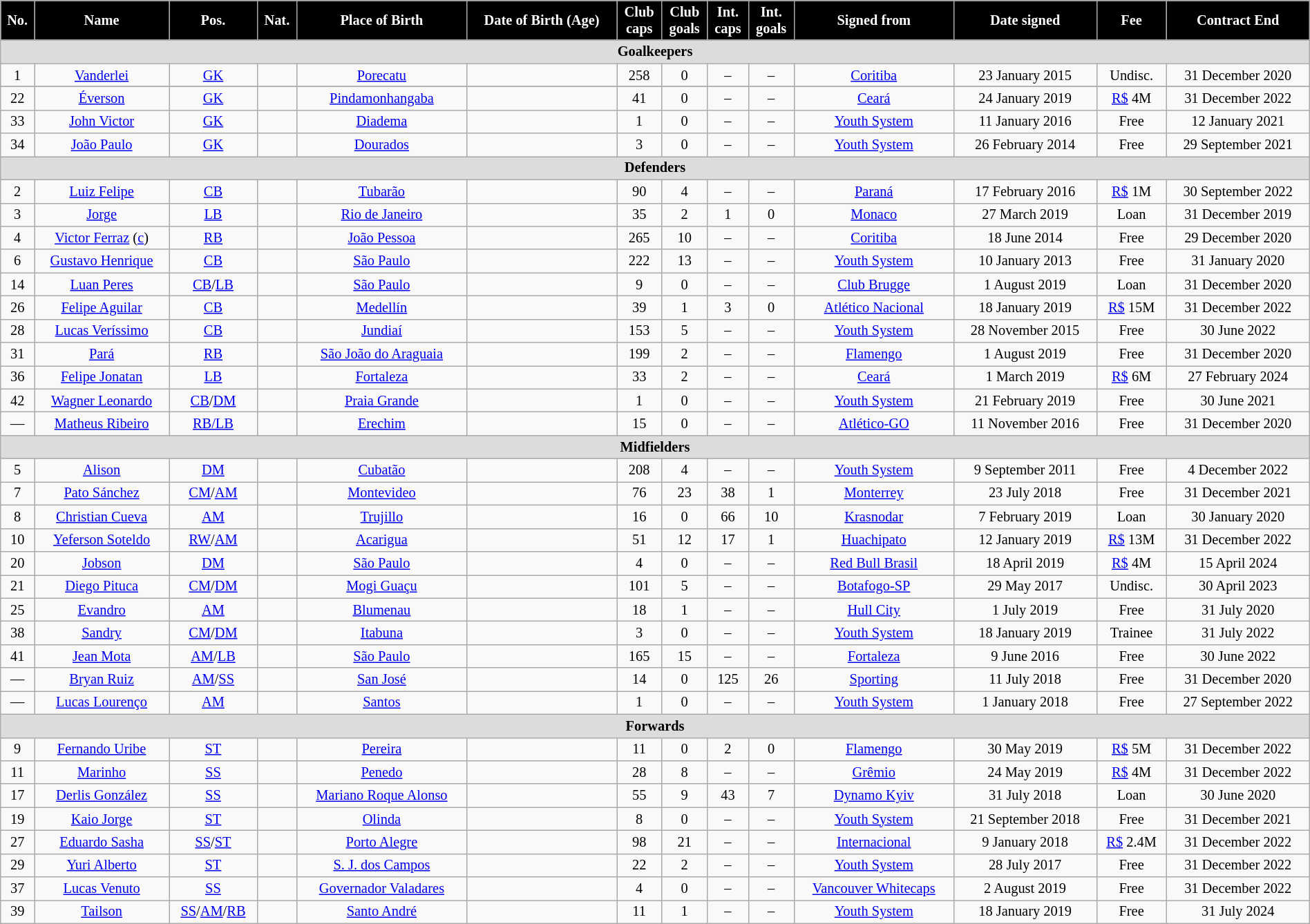<table class="wikitable" sortable style="text-align:center; font-size:85%; width:100%">
<tr>
<th style="background:#000000; color:#FFFFFF; text-align:center;">No.</th>
<th style="background:#000000; color:#FFFFFF; text-align:center;">Name</th>
<th style="background:#000000; color:#FFFFFF; text-align:center;">Pos.</th>
<th style="background:#000000; color:#FFFFFF; text-align:center;">Nat.</th>
<th style="background:#000000; color:#FFFFFF; text-align:center;">Place of Birth</th>
<th style="background:#000000; color:#FFFFFF; text-align:center;">Date of Birth (Age)</th>
<th style="background:#000000; color:#FFFFFF; text-align:center;">Club<br>caps</th>
<th style="background:#000000; color:#FFFFFF; text-align:center;">Club<br>goals</th>
<th style="background:#000000; color:#FFFFFF; text-align:center;">Int.<br>caps</th>
<th style="background:#000000; color:#FFFFFF; text-align:center;">Int.<br>goals</th>
<th style="background:#000000; color:#FFFFFF; text-align:center;">Signed from</th>
<th style="background:#000000; color:#FFFFFF; text-align:center;">Date signed</th>
<th style="background:#000000; color:#FFFFFF; text-align:center;">Fee</th>
<th style="background:#000000; color:#FFFFFF; text-align:center;">Contract End</th>
</tr>
<tr>
<th colspan="14" style="background:#dcdcdc; text-align:center;">Goalkeepers</th>
</tr>
<tr>
<td>1</td>
<td><a href='#'>Vanderlei</a></td>
<td><a href='#'>GK</a></td>
<td></td>
<td><a href='#'>Porecatu</a> </td>
<td></td>
<td>258</td>
<td>0</td>
<td>–</td>
<td>–</td>
<td><a href='#'>Coritiba</a></td>
<td>23 January 2015</td>
<td>Undisc.</td>
<td>31 December 2020</td>
</tr>
<tr>
</tr>
<tr>
<td>22</td>
<td><a href='#'>Éverson</a></td>
<td><a href='#'>GK</a></td>
<td></td>
<td><a href='#'>Pindamonhangaba</a> </td>
<td></td>
<td>41</td>
<td>0</td>
<td>–</td>
<td>–</td>
<td><a href='#'>Ceará</a></td>
<td>24 January 2019</td>
<td><a href='#'>R$</a> 4M</td>
<td>31 December 2022</td>
</tr>
<tr>
<td>33</td>
<td><a href='#'>John Victor</a></td>
<td><a href='#'>GK</a></td>
<td></td>
<td><a href='#'>Diadema</a> </td>
<td></td>
<td>1</td>
<td>0</td>
<td>–</td>
<td>–</td>
<td><a href='#'>Youth System</a></td>
<td>11 January 2016</td>
<td>Free</td>
<td>12 January 2021</td>
</tr>
<tr>
<td>34</td>
<td><a href='#'>João Paulo</a></td>
<td><a href='#'>GK</a></td>
<td></td>
<td><a href='#'>Dourados</a> </td>
<td></td>
<td>3</td>
<td>0</td>
<td>–</td>
<td>–</td>
<td><a href='#'>Youth System</a></td>
<td>26 February 2014</td>
<td>Free</td>
<td>29 September 2021</td>
</tr>
<tr>
<th colspan="14" style="background:#dcdcdc; text-align:center;">Defenders</th>
</tr>
<tr>
<td>2</td>
<td><a href='#'>Luiz Felipe</a></td>
<td><a href='#'>CB</a></td>
<td></td>
<td><a href='#'>Tubarão</a> </td>
<td></td>
<td>90</td>
<td>4</td>
<td>–</td>
<td>–</td>
<td><a href='#'>Paraná</a></td>
<td>17 February 2016</td>
<td><a href='#'>R$</a> 1M</td>
<td>30 September 2022</td>
</tr>
<tr>
<td>3</td>
<td><a href='#'>Jorge</a></td>
<td><a href='#'>LB</a></td>
<td></td>
<td><a href='#'>Rio de Janeiro</a> </td>
<td></td>
<td>35</td>
<td>2</td>
<td>1</td>
<td>0</td>
<td><a href='#'>Monaco</a> </td>
<td>27 March 2019</td>
<td>Loan</td>
<td>31 December 2019</td>
</tr>
<tr>
<td>4</td>
<td><a href='#'>Victor Ferraz</a> (<a href='#'>c</a>)</td>
<td><a href='#'>RB</a></td>
<td></td>
<td><a href='#'>João Pessoa</a> </td>
<td></td>
<td>265</td>
<td>10</td>
<td>–</td>
<td>–</td>
<td><a href='#'>Coritiba</a></td>
<td>18 June 2014</td>
<td>Free</td>
<td>29 December 2020</td>
</tr>
<tr>
<td>6</td>
<td><a href='#'>Gustavo Henrique</a></td>
<td><a href='#'>CB</a></td>
<td></td>
<td><a href='#'>São Paulo</a> </td>
<td></td>
<td>222</td>
<td>13</td>
<td>–</td>
<td>–</td>
<td><a href='#'>Youth System</a></td>
<td>10 January 2013</td>
<td>Free</td>
<td>31 January 2020</td>
</tr>
<tr>
<td>14</td>
<td><a href='#'>Luan Peres</a></td>
<td><a href='#'>CB</a>/<a href='#'>LB</a></td>
<td></td>
<td><a href='#'>São Paulo</a> </td>
<td></td>
<td>9</td>
<td>0</td>
<td>–</td>
<td>–</td>
<td><a href='#'>Club Brugge</a> </td>
<td>1 August 2019</td>
<td>Loan</td>
<td>31 December 2020</td>
</tr>
<tr>
<td>26</td>
<td><a href='#'>Felipe Aguilar</a></td>
<td><a href='#'>CB</a></td>
<td></td>
<td><a href='#'>Medellín</a></td>
<td></td>
<td>39</td>
<td>1</td>
<td>3</td>
<td>0</td>
<td><a href='#'>Atlético Nacional</a> </td>
<td>18 January 2019</td>
<td><a href='#'>R$</a> 15M</td>
<td>31 December 2022</td>
</tr>
<tr>
<td>28</td>
<td><a href='#'>Lucas Veríssimo</a></td>
<td><a href='#'>CB</a></td>
<td></td>
<td><a href='#'>Jundiaí</a> </td>
<td></td>
<td>153</td>
<td>5</td>
<td>–</td>
<td>–</td>
<td><a href='#'>Youth System</a></td>
<td>28 November 2015</td>
<td>Free</td>
<td>30 June 2022</td>
</tr>
<tr>
<td>31</td>
<td><a href='#'>Pará</a></td>
<td><a href='#'>RB</a></td>
<td></td>
<td><a href='#'>São João do Araguaia</a> </td>
<td></td>
<td>199</td>
<td>2</td>
<td>–</td>
<td>–</td>
<td><a href='#'>Flamengo</a></td>
<td>1 August 2019</td>
<td>Free</td>
<td>31 December 2020</td>
</tr>
<tr>
<td>36</td>
<td><a href='#'>Felipe Jonatan</a></td>
<td><a href='#'>LB</a></td>
<td></td>
<td><a href='#'>Fortaleza</a> </td>
<td></td>
<td>33</td>
<td>2</td>
<td>–</td>
<td>–</td>
<td><a href='#'>Ceará</a></td>
<td>1 March 2019</td>
<td><a href='#'>R$</a> 6M</td>
<td>27 February 2024</td>
</tr>
<tr>
<td>42</td>
<td><a href='#'>Wagner Leonardo</a></td>
<td><a href='#'>CB</a>/<a href='#'>DM</a></td>
<td></td>
<td><a href='#'>Praia Grande</a> </td>
<td></td>
<td>1</td>
<td>0</td>
<td>–</td>
<td>–</td>
<td><a href='#'>Youth System</a></td>
<td>21 February 2019</td>
<td>Free</td>
<td>30 June 2021<br></td>
</tr>
<tr>
<td>—</td>
<td><a href='#'>Matheus Ribeiro</a></td>
<td><a href='#'>RB/LB</a></td>
<td></td>
<td><a href='#'>Erechim</a> </td>
<td></td>
<td>15</td>
<td>0</td>
<td>–</td>
<td>–</td>
<td><a href='#'>Atlético-GO</a></td>
<td>11 November 2016</td>
<td>Free</td>
<td>31 December 2020</td>
</tr>
<tr>
<th colspan="14" style="background:#dcdcdc; text-align:center;">Midfielders</th>
</tr>
<tr>
<td>5</td>
<td><a href='#'>Alison</a></td>
<td><a href='#'>DM</a></td>
<td></td>
<td><a href='#'>Cubatão</a> </td>
<td></td>
<td>208</td>
<td>4</td>
<td>–</td>
<td>–</td>
<td><a href='#'>Youth System</a></td>
<td>9 September 2011</td>
<td>Free</td>
<td>4 December 2022</td>
</tr>
<tr>
<td>7</td>
<td><a href='#'>Pato Sánchez</a></td>
<td><a href='#'>CM</a>/<a href='#'>AM</a></td>
<td></td>
<td><a href='#'>Montevideo</a></td>
<td></td>
<td>76</td>
<td>23</td>
<td>38</td>
<td>1</td>
<td><a href='#'>Monterrey</a> </td>
<td>23 July 2018</td>
<td>Free</td>
<td>31 December 2021</td>
</tr>
<tr>
<td>8</td>
<td><a href='#'>Christian Cueva</a></td>
<td><a href='#'>AM</a></td>
<td></td>
<td><a href='#'>Trujillo</a></td>
<td></td>
<td>16</td>
<td>0</td>
<td>66</td>
<td>10</td>
<td><a href='#'>Krasnodar</a> </td>
<td>7 February 2019</td>
<td>Loan</td>
<td>30 January 2020</td>
</tr>
<tr>
<td>10</td>
<td><a href='#'>Yeferson Soteldo</a></td>
<td><a href='#'>RW</a>/<a href='#'>AM</a></td>
<td></td>
<td><a href='#'>Acarigua</a></td>
<td></td>
<td>51</td>
<td>12</td>
<td>17</td>
<td>1</td>
<td><a href='#'>Huachipato</a> </td>
<td>12 January 2019</td>
<td><a href='#'>R$</a> 13M</td>
<td>31 December 2022<br></td>
</tr>
<tr>
<td>20</td>
<td><a href='#'>Jobson</a></td>
<td><a href='#'>DM</a></td>
<td></td>
<td><a href='#'>São Paulo</a> </td>
<td></td>
<td>4</td>
<td>0</td>
<td>–</td>
<td>–</td>
<td><a href='#'>Red Bull Brasil</a></td>
<td>18 April 2019</td>
<td><a href='#'>R$</a> 4M</td>
<td>15 April 2024</td>
</tr>
<tr>
<td>21</td>
<td><a href='#'>Diego Pituca</a></td>
<td><a href='#'>CM</a>/<a href='#'>DM</a></td>
<td></td>
<td><a href='#'>Mogi Guaçu</a> </td>
<td></td>
<td>101</td>
<td>5</td>
<td>–</td>
<td>–</td>
<td><a href='#'>Botafogo-SP</a></td>
<td>29 May 2017</td>
<td>Undisc.</td>
<td>30 April 2023</td>
</tr>
<tr>
<td>25</td>
<td><a href='#'>Evandro</a></td>
<td><a href='#'>AM</a></td>
<td></td>
<td><a href='#'>Blumenau</a> </td>
<td></td>
<td>18</td>
<td>1</td>
<td>–</td>
<td>–</td>
<td><a href='#'>Hull City</a> </td>
<td>1 July 2019</td>
<td>Free</td>
<td>31 July 2020<br>

</td>
</tr>
<tr>
<td>38</td>
<td><a href='#'>Sandry</a></td>
<td><a href='#'>CM</a>/<a href='#'>DM</a></td>
<td></td>
<td><a href='#'>Itabuna</a> </td>
<td></td>
<td>3</td>
<td>0</td>
<td>–</td>
<td>–</td>
<td><a href='#'>Youth System</a></td>
<td>18 January 2019</td>
<td>Trainee</td>
<td>31 July 2022</td>
</tr>
<tr>
<td>41</td>
<td><a href='#'>Jean Mota</a></td>
<td><a href='#'>AM</a>/<a href='#'>LB</a></td>
<td></td>
<td><a href='#'>São Paulo</a> </td>
<td></td>
<td>165</td>
<td>15</td>
<td>–</td>
<td>–</td>
<td><a href='#'>Fortaleza</a></td>
<td>9 June 2016</td>
<td>Free</td>
<td>30 June 2022<br></td>
</tr>
<tr>
<td>—</td>
<td><a href='#'>Bryan Ruiz</a></td>
<td><a href='#'>AM</a>/<a href='#'>SS</a></td>
<td></td>
<td><a href='#'>San José</a></td>
<td></td>
<td>14</td>
<td>0</td>
<td>125</td>
<td>26</td>
<td><a href='#'>Sporting</a> </td>
<td>11 July 2018</td>
<td>Free</td>
<td>31 December 2020</td>
</tr>
<tr>
<td>—</td>
<td><a href='#'>Lucas Lourenço</a></td>
<td><a href='#'>AM</a></td>
<td></td>
<td><a href='#'>Santos</a> </td>
<td></td>
<td>1</td>
<td>0</td>
<td>–</td>
<td>–</td>
<td><a href='#'>Youth System</a></td>
<td>1 January 2018</td>
<td>Free</td>
<td>27 September 2022</td>
</tr>
<tr>
<th colspan="14" style="background:#dcdcdc; text-align=center;">Forwards</th>
</tr>
<tr>
<td>9</td>
<td><a href='#'>Fernando Uribe</a></td>
<td><a href='#'>ST</a></td>
<td></td>
<td><a href='#'>Pereira</a></td>
<td></td>
<td>11</td>
<td>0</td>
<td>2</td>
<td>0</td>
<td><a href='#'>Flamengo</a></td>
<td>30 May 2019</td>
<td><a href='#'>R$</a> 5M</td>
<td>31 December 2022</td>
</tr>
<tr>
<td>11</td>
<td><a href='#'>Marinho</a></td>
<td><a href='#'>SS</a></td>
<td></td>
<td><a href='#'>Penedo</a> </td>
<td></td>
<td>28</td>
<td>8</td>
<td>–</td>
<td>–</td>
<td><a href='#'>Grêmio</a></td>
<td>24 May 2019</td>
<td><a href='#'>R$</a> 4M</td>
<td>31 December 2022<br></td>
</tr>
<tr>
<td>17</td>
<td><a href='#'>Derlis González</a></td>
<td><a href='#'>SS</a></td>
<td></td>
<td><a href='#'>Mariano Roque Alonso</a></td>
<td></td>
<td>55</td>
<td>9</td>
<td>43</td>
<td>7</td>
<td><a href='#'>Dynamo Kyiv</a> </td>
<td>31 July 2018</td>
<td>Loan</td>
<td>30 June 2020</td>
</tr>
<tr>
<td>19</td>
<td><a href='#'>Kaio Jorge</a></td>
<td><a href='#'>ST</a></td>
<td></td>
<td><a href='#'>Olinda</a> </td>
<td></td>
<td>8</td>
<td>0</td>
<td>–</td>
<td>–</td>
<td><a href='#'>Youth System</a></td>
<td>21 September 2018</td>
<td>Free</td>
<td>31 December 2021<br>
</td>
</tr>
<tr>
<td>27</td>
<td><a href='#'>Eduardo Sasha</a></td>
<td><a href='#'>SS</a>/<a href='#'>ST</a></td>
<td></td>
<td><a href='#'>Porto Alegre</a> </td>
<td></td>
<td>98</td>
<td>21</td>
<td>–</td>
<td>–</td>
<td><a href='#'>Internacional</a></td>
<td>9 January 2018</td>
<td><a href='#'>R$</a> 2.4M</td>
<td>31 December 2022</td>
</tr>
<tr>
<td>29</td>
<td><a href='#'>Yuri Alberto</a></td>
<td><a href='#'>ST</a></td>
<td></td>
<td><a href='#'>S. J. dos Campos</a> </td>
<td></td>
<td>22</td>
<td>2</td>
<td>–</td>
<td>–</td>
<td><a href='#'>Youth System</a></td>
<td>28 July 2017</td>
<td>Free</td>
<td>31 December 2022</td>
</tr>
<tr>
<td>37</td>
<td><a href='#'>Lucas Venuto</a></td>
<td><a href='#'>SS</a></td>
<td></td>
<td><a href='#'>Governador Valadares</a> </td>
<td></td>
<td>4</td>
<td>0</td>
<td>–</td>
<td>–</td>
<td><a href='#'>Vancouver Whitecaps</a> </td>
<td>2 August 2019</td>
<td>Free</td>
<td>31 December 2022</td>
</tr>
<tr>
<td>39</td>
<td><a href='#'>Tailson</a></td>
<td><a href='#'>SS</a>/<a href='#'>AM</a>/<a href='#'>RB</a></td>
<td></td>
<td><a href='#'>Santo André</a> </td>
<td></td>
<td>11</td>
<td>1</td>
<td>–</td>
<td>–</td>
<td><a href='#'>Youth System</a></td>
<td>18 January 2019</td>
<td>Free</td>
<td>31 July 2024<br></td>
</tr>
</table>
